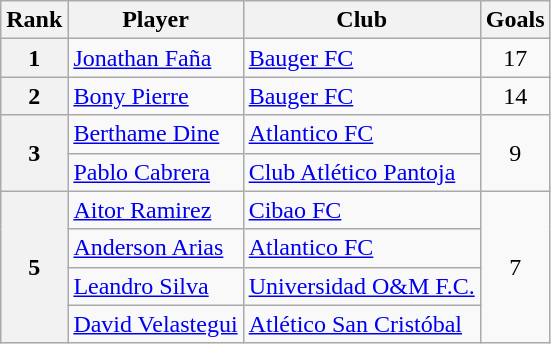<table class=wikitable style=text-align:center>
<tr>
<th>Rank</th>
<th>Player</th>
<th>Club</th>
<th>Goals</th>
</tr>
<tr>
<th>1</th>
<td align="left"> <a href='#'>Jonathan Faña</a></td>
<td align="left"><a href='#'>Bauger FC</a></td>
<td>17</td>
</tr>
<tr>
<th>2</th>
<td align="left"> <a href='#'>Bony Pierre</a></td>
<td align="left"><a href='#'>Bauger FC</a></td>
<td>14</td>
</tr>
<tr>
<th rowspan="2">3</th>
<td align="left"> <a href='#'>Berthame Dine</a></td>
<td align="left"><a href='#'>Atlantico FC</a></td>
<td rowspan="2">9</td>
</tr>
<tr>
<td align="left"> <a href='#'>Pablo Cabrera</a></td>
<td align="left"><a href='#'>Club Atlético Pantoja</a></td>
</tr>
<tr>
<th rowspan="4">5</th>
<td align="left"> <a href='#'>Aitor Ramirez</a></td>
<td align="left"><a href='#'>Cibao FC</a></td>
<td rowspan="4">7</td>
</tr>
<tr>
<td align="left"> <a href='#'>Anderson Arias</a></td>
<td align="left"><a href='#'>Atlantico FC</a></td>
</tr>
<tr>
<td align="left"> <a href='#'>Leandro Silva</a></td>
<td align="left"><a href='#'>Universidad O&M F.C.</a></td>
</tr>
<tr>
<td align="left"> <a href='#'>David Velastegui</a></td>
<td align="left"><a href='#'>Atlético San Cristóbal</a></td>
</tr>
</table>
